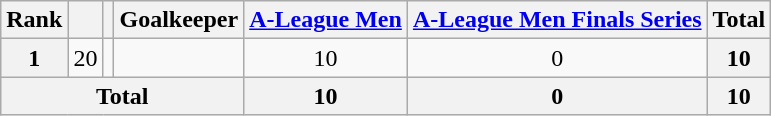<table class="wikitable" style="text-align:center">
<tr>
<th>Rank</th>
<th></th>
<th></th>
<th>Goalkeeper</th>
<th><a href='#'>A-League Men</a></th>
<th><a href='#'>A-League Men Finals Series</a></th>
<th>Total</th>
</tr>
<tr>
<th>1</th>
<td>20</td>
<td></td>
<td align="left"></td>
<td>10</td>
<td>0</td>
<th>10</th>
</tr>
<tr>
<th colspan="4">Total</th>
<th>10</th>
<th>0</th>
<th>10</th>
</tr>
</table>
